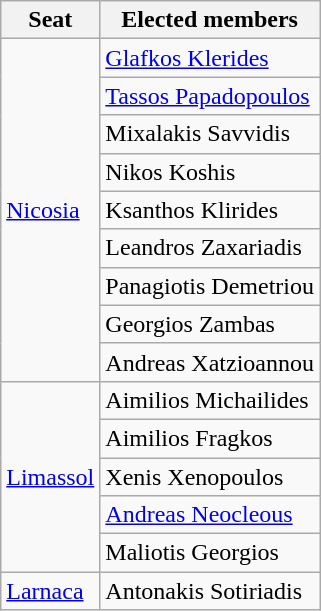<table class=wikitable>
<tr>
<th>Seat</th>
<th>Elected members</th>
</tr>
<tr>
<td rowspan=9><a href='#'>Nicosia</a></td>
<td><a href='#'>Glafkos Klerides</a></td>
</tr>
<tr>
<td><a href='#'>Tassos Papadopoulos</a></td>
</tr>
<tr>
<td>Mixalakis Savvidis</td>
</tr>
<tr>
<td>Nikos Koshis</td>
</tr>
<tr>
<td>Ksanthos Klirides</td>
</tr>
<tr>
<td>Leandros Zaxariadis</td>
</tr>
<tr>
<td>Panagiotis Demetriou</td>
</tr>
<tr>
<td>Georgios Zambas</td>
</tr>
<tr>
<td>Andreas Xatzioannou</td>
</tr>
<tr>
<td rowspan=5><a href='#'>Limassol</a></td>
<td>Aimilios Michailides</td>
</tr>
<tr>
<td>Aimilios Fragkos</td>
</tr>
<tr>
<td>Xenis Xenopoulos</td>
</tr>
<tr>
<td><a href='#'>Andreas Neocleous</a></td>
</tr>
<tr>
<td>Maliotis Georgios</td>
</tr>
<tr>
<td><a href='#'>Larnaca</a></td>
<td>Antonakis Sotiriadis</td>
</tr>
</table>
